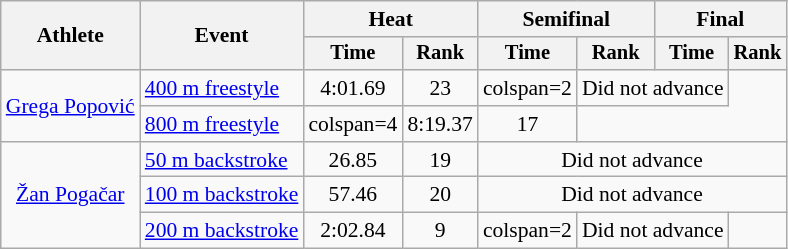<table class=wikitable style="font-size:90%">
<tr>
<th rowspan=2>Athlete</th>
<th rowspan=2>Event</th>
<th colspan="2">Heat</th>
<th colspan="2">Semifinal</th>
<th colspan="2">Final</th>
</tr>
<tr style="font-size:95%">
<th>Time</th>
<th>Rank</th>
<th>Time</th>
<th>Rank</th>
<th>Time</th>
<th>Rank</th>
</tr>
<tr align=center>
<td align=left rowspan=2><a href='#'>Grega Popović</a></td>
<td align=left><a href='#'>400 m freestyle</a></td>
<td>4:01.69</td>
<td>23</td>
<td>colspan=2 </td>
<td colspan=2>Did not advance</td>
</tr>
<tr align=center>
<td align=left><a href='#'>800 m freestyle</a></td>
<td>colspan=4 </td>
<td>8:19.37</td>
<td>17</td>
</tr>
<tr align="center">
<td rowspan="3"><a href='#'>Žan Pogačar</a></td>
<td align="left"><a href='#'>50 m backstroke</a></td>
<td>26.85</td>
<td>19</td>
<td colspan="4">Did not advance</td>
</tr>
<tr align=center>
<td align=left><a href='#'>100 m backstroke</a></td>
<td>57.46</td>
<td>20</td>
<td colspan=4>Did not advance</td>
</tr>
<tr align=center>
<td align=left><a href='#'>200 m backstroke</a></td>
<td>2:02.84</td>
<td>9</td>
<td>colspan=2 </td>
<td colspan=2>Did not advance</td>
</tr>
</table>
